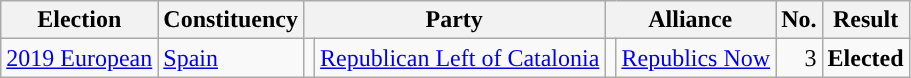<table class="wikitable" style="text-align:left;">
<tr>
<th scope=col>Election</th>
<th scope=col>Constituency</th>
<th scope=col colspan="2">Party</th>
<th scope=col colspan="2">Alliance</th>
<th scope=col>No.</th>
<th scope=col>Result</th>
</tr>
<tr>
<td><a href='#'>2019 European</a></td>
<td><a href='#'>Spain</a></td>
<td style="background:"></td>
<td><a href='#'>Republican Left of Catalonia</a></td>
<td style="background:"></td>
<td><a href='#'>Republics Now</a></td>
<td align=right>3</td>
<td><strong>Elected</strong></td>
</tr>
</table>
